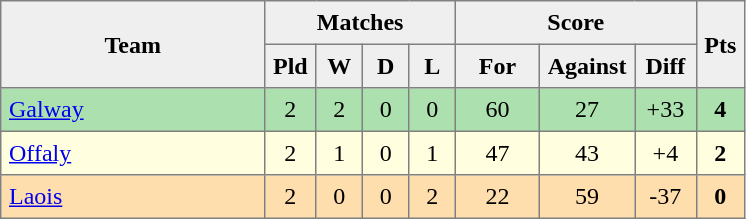<table style=border-collapse:collapse border=1 cellspacing=0 cellpadding=5>
<tr align=center bgcolor=#efefef>
<th rowspan=2 width=165>Team</th>
<th colspan=4>Matches</th>
<th colspan=3>Score</th>
<th rowspan=2width=20>Pts</th>
</tr>
<tr align=center bgcolor=#efefef>
<th width=20>Pld</th>
<th width=20>W</th>
<th width=20>D</th>
<th width=20>L</th>
<th width=45>For</th>
<th width=45>Against</th>
<th width=30>Diff</th>
</tr>
<tr align=center style="background:#ACE1AF;">
<td style="text-align:left;"> <a href='#'>Galway</a></td>
<td>2</td>
<td>2</td>
<td>0</td>
<td>0</td>
<td>60</td>
<td>27</td>
<td>+33</td>
<td><strong>4</strong></td>
</tr>
<tr align=center style="background:#FFFFE0;">
<td style="text-align:left;"> <a href='#'>Offaly</a></td>
<td>2</td>
<td>1</td>
<td>0</td>
<td>1</td>
<td>47</td>
<td>43</td>
<td>+4</td>
<td><strong>2</strong></td>
</tr>
<tr align=center style="background:#FFDEAD;">
<td style="text-align:left;"> <a href='#'>Laois</a></td>
<td>2</td>
<td>0</td>
<td>0</td>
<td>2</td>
<td>22</td>
<td>59</td>
<td>-37</td>
<td><strong>0</strong></td>
</tr>
</table>
